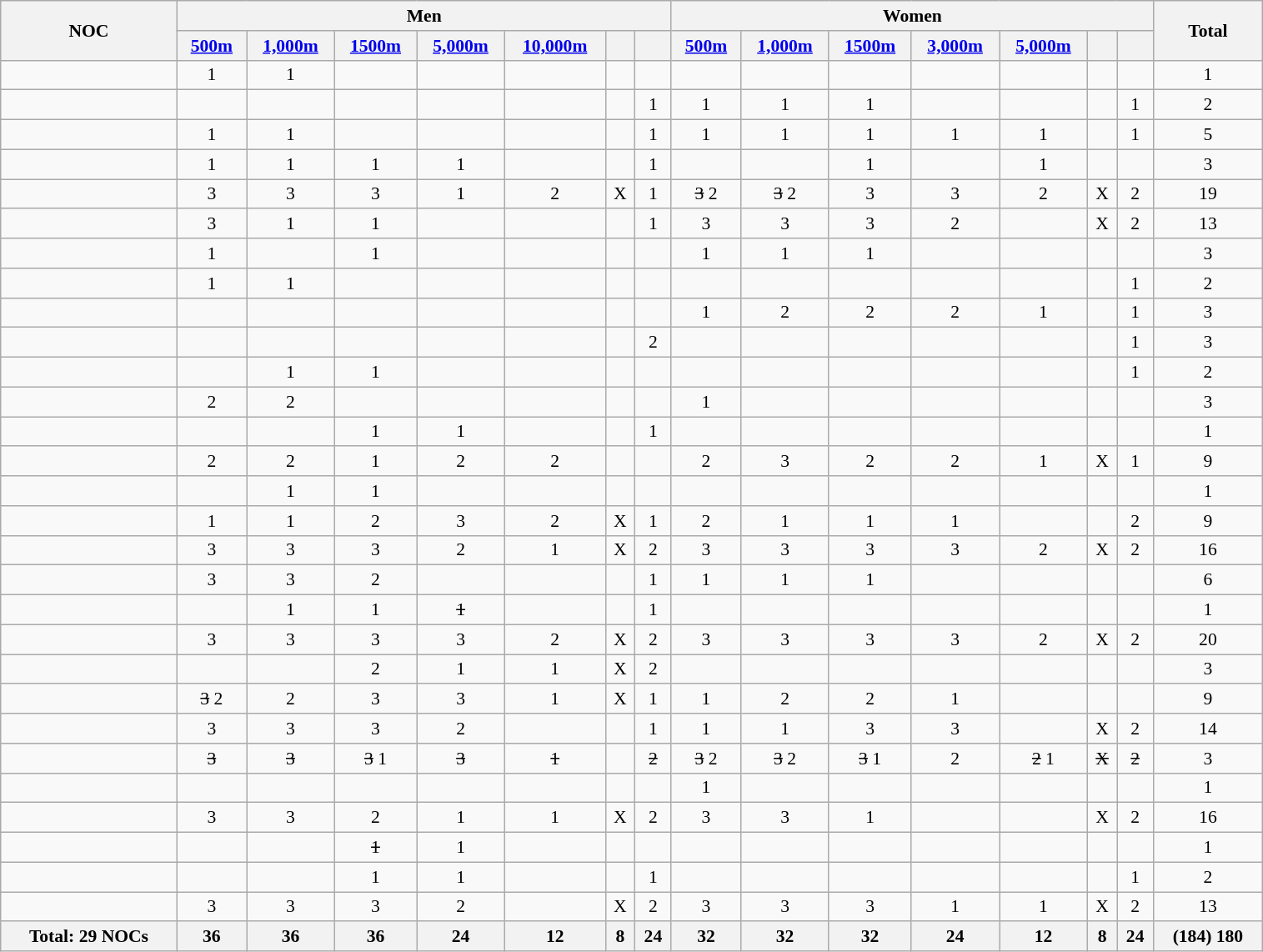<table class="wikitable" width=1010 style="text-align:center; font-size:90%">
<tr>
<th rowspan="2" align="left">NOC</th>
<th colspan="7">Men</th>
<th colspan="7">Women</th>
<th rowspan="2">Total</th>
</tr>
<tr>
<th><a href='#'>500m</a></th>
<th><a href='#'>1,000m</a></th>
<th><a href='#'>1500m</a></th>
<th><a href='#'>5,000m</a></th>
<th><a href='#'>10,000m</a></th>
<th></th>
<th></th>
<th><a href='#'>500m</a></th>
<th><a href='#'>1,000m</a></th>
<th><a href='#'>1500m</a></th>
<th><a href='#'>3,000m</a></th>
<th><a href='#'>5,000m</a></th>
<th></th>
<th></th>
</tr>
<tr>
<td align=left></td>
<td>1</td>
<td>1</td>
<td></td>
<td></td>
<td></td>
<td></td>
<td></td>
<td></td>
<td></td>
<td></td>
<td></td>
<td></td>
<td></td>
<td></td>
<td>1</td>
</tr>
<tr>
<td align=left></td>
<td></td>
<td></td>
<td></td>
<td></td>
<td></td>
<td></td>
<td>1</td>
<td>1</td>
<td>1</td>
<td>1</td>
<td></td>
<td></td>
<td></td>
<td>1</td>
<td>2</td>
</tr>
<tr>
<td align=left></td>
<td>1</td>
<td>1</td>
<td></td>
<td></td>
<td></td>
<td></td>
<td>1</td>
<td>1</td>
<td>1</td>
<td>1</td>
<td>1</td>
<td>1</td>
<td></td>
<td>1</td>
<td>5</td>
</tr>
<tr>
<td align=left></td>
<td>1</td>
<td>1</td>
<td>1</td>
<td>1</td>
<td></td>
<td></td>
<td>1</td>
<td></td>
<td></td>
<td>1</td>
<td></td>
<td>1</td>
<td></td>
<td></td>
<td>3</td>
</tr>
<tr>
<td align=left></td>
<td>3</td>
<td>3</td>
<td>3</td>
<td>1</td>
<td>2</td>
<td>X</td>
<td>1</td>
<td><s>3</s> 2</td>
<td><s>3</s> 2</td>
<td>3</td>
<td>3</td>
<td>2</td>
<td>X</td>
<td>2</td>
<td>19</td>
</tr>
<tr>
<td align=left></td>
<td>3</td>
<td>1</td>
<td>1</td>
<td></td>
<td></td>
<td></td>
<td>1</td>
<td>3</td>
<td>3</td>
<td>3</td>
<td>2</td>
<td></td>
<td>X</td>
<td>2</td>
<td>13</td>
</tr>
<tr>
<td align=left></td>
<td>1</td>
<td></td>
<td>1</td>
<td></td>
<td></td>
<td></td>
<td></td>
<td>1</td>
<td>1</td>
<td>1</td>
<td></td>
<td></td>
<td></td>
<td></td>
<td>3</td>
</tr>
<tr>
<td align=left></td>
<td>1</td>
<td>1</td>
<td></td>
<td></td>
<td></td>
<td></td>
<td></td>
<td></td>
<td></td>
<td></td>
<td></td>
<td></td>
<td></td>
<td>1</td>
<td>2</td>
</tr>
<tr>
<td align=left></td>
<td></td>
<td></td>
<td></td>
<td></td>
<td></td>
<td></td>
<td></td>
<td>1</td>
<td>2</td>
<td>2</td>
<td>2</td>
<td>1</td>
<td></td>
<td>1</td>
<td>3</td>
</tr>
<tr>
<td align=left></td>
<td></td>
<td></td>
<td></td>
<td></td>
<td></td>
<td></td>
<td>2</td>
<td></td>
<td></td>
<td></td>
<td></td>
<td></td>
<td></td>
<td>1</td>
<td>3</td>
</tr>
<tr>
<td align=left></td>
<td></td>
<td>1</td>
<td>1</td>
<td></td>
<td></td>
<td></td>
<td></td>
<td></td>
<td></td>
<td></td>
<td></td>
<td></td>
<td></td>
<td>1</td>
<td>2</td>
</tr>
<tr>
<td align=left></td>
<td>2</td>
<td>2</td>
<td></td>
<td></td>
<td></td>
<td></td>
<td></td>
<td>1</td>
<td></td>
<td></td>
<td></td>
<td></td>
<td></td>
<td></td>
<td>3</td>
</tr>
<tr>
<td align=left></td>
<td></td>
<td></td>
<td>1</td>
<td>1</td>
<td></td>
<td></td>
<td>1</td>
<td></td>
<td></td>
<td></td>
<td></td>
<td></td>
<td></td>
<td></td>
<td>1</td>
</tr>
<tr>
<td align=left></td>
<td>2</td>
<td>2</td>
<td>1</td>
<td>2</td>
<td>2</td>
<td></td>
<td></td>
<td>2</td>
<td>3</td>
<td>2</td>
<td>2</td>
<td>1</td>
<td>X</td>
<td>1</td>
<td>9</td>
</tr>
<tr>
<td align=left></td>
<td></td>
<td>1</td>
<td>1</td>
<td></td>
<td></td>
<td></td>
<td></td>
<td></td>
<td></td>
<td></td>
<td></td>
<td></td>
<td></td>
<td></td>
<td>1</td>
</tr>
<tr>
<td align=left></td>
<td>1</td>
<td>1</td>
<td>2</td>
<td>3</td>
<td>2</td>
<td>X</td>
<td>1</td>
<td>2</td>
<td>1</td>
<td>1</td>
<td>1</td>
<td></td>
<td></td>
<td>2</td>
<td>9</td>
</tr>
<tr>
<td align=left></td>
<td>3</td>
<td>3</td>
<td>3</td>
<td>2</td>
<td>1</td>
<td>X</td>
<td>2</td>
<td>3</td>
<td>3</td>
<td>3</td>
<td>3</td>
<td>2</td>
<td>X</td>
<td>2</td>
<td>16</td>
</tr>
<tr>
<td align=left></td>
<td>3</td>
<td>3</td>
<td>2</td>
<td></td>
<td></td>
<td></td>
<td>1</td>
<td>1</td>
<td>1</td>
<td>1</td>
<td></td>
<td></td>
<td></td>
<td></td>
<td>6</td>
</tr>
<tr>
<td align=left></td>
<td></td>
<td>1</td>
<td>1</td>
<td><s>1</s></td>
<td></td>
<td></td>
<td>1</td>
<td></td>
<td></td>
<td></td>
<td></td>
<td></td>
<td></td>
<td></td>
<td>1</td>
</tr>
<tr>
<td align=left></td>
<td>3</td>
<td>3</td>
<td>3</td>
<td>3</td>
<td>2</td>
<td>X</td>
<td>2</td>
<td>3</td>
<td>3</td>
<td>3</td>
<td>3</td>
<td>2</td>
<td>X</td>
<td>2</td>
<td>20</td>
</tr>
<tr>
<td align=left></td>
<td></td>
<td></td>
<td>2</td>
<td>1</td>
<td>1</td>
<td>X</td>
<td>2</td>
<td></td>
<td></td>
<td></td>
<td></td>
<td></td>
<td></td>
<td></td>
<td>3</td>
</tr>
<tr>
<td align=left></td>
<td><s>3</s> 2</td>
<td>2</td>
<td>3</td>
<td>3</td>
<td>1</td>
<td>X</td>
<td>1</td>
<td>1</td>
<td>2</td>
<td>2</td>
<td>1</td>
<td></td>
<td></td>
<td></td>
<td>9</td>
</tr>
<tr>
<td align=left></td>
<td>3</td>
<td>3</td>
<td>3</td>
<td>2</td>
<td></td>
<td></td>
<td>1</td>
<td>1</td>
<td>1</td>
<td>3</td>
<td>3</td>
<td></td>
<td>X</td>
<td>2</td>
<td>14</td>
</tr>
<tr>
<td align=left></td>
<td><s>3</s></td>
<td><s>3</s></td>
<td><s>3</s> 1</td>
<td><s>3</s></td>
<td><s>1</s></td>
<td></td>
<td><s>2</s></td>
<td><s>3</s> 2</td>
<td><s>3</s> 2</td>
<td><s>3</s> 1</td>
<td>2</td>
<td><s>2</s> 1</td>
<td><s>X</s></td>
<td><s>2</s></td>
<td>3</td>
</tr>
<tr>
<td align=left></td>
<td></td>
<td></td>
<td></td>
<td></td>
<td></td>
<td></td>
<td></td>
<td>1</td>
<td></td>
<td></td>
<td></td>
<td></td>
<td></td>
<td></td>
<td>1</td>
</tr>
<tr>
<td align=left></td>
<td>3</td>
<td>3</td>
<td>2</td>
<td>1</td>
<td>1</td>
<td>X</td>
<td>2</td>
<td>3</td>
<td>3</td>
<td>1</td>
<td></td>
<td></td>
<td>X</td>
<td>2</td>
<td>16</td>
</tr>
<tr>
<td align=left></td>
<td></td>
<td></td>
<td><s>1</s></td>
<td>1</td>
<td></td>
<td></td>
<td></td>
<td></td>
<td></td>
<td></td>
<td></td>
<td></td>
<td></td>
<td></td>
<td>1</td>
</tr>
<tr>
<td align=left></td>
<td></td>
<td></td>
<td>1</td>
<td>1</td>
<td></td>
<td></td>
<td>1</td>
<td></td>
<td></td>
<td></td>
<td></td>
<td></td>
<td></td>
<td>1</td>
<td>2</td>
</tr>
<tr>
<td align=left></td>
<td>3</td>
<td>3</td>
<td>3</td>
<td>2</td>
<td></td>
<td>X</td>
<td>2</td>
<td>3</td>
<td>3</td>
<td>3</td>
<td>1</td>
<td>1</td>
<td>X</td>
<td>2</td>
<td>13</td>
</tr>
<tr>
<th>Total: 29 NOCs</th>
<th>36</th>
<th>36</th>
<th>36</th>
<th>24</th>
<th>12</th>
<th>8</th>
<th>24</th>
<th>32</th>
<th>32</th>
<th>32</th>
<th>24</th>
<th>12</th>
<th>8</th>
<th>24</th>
<th>(184) 180</th>
</tr>
</table>
